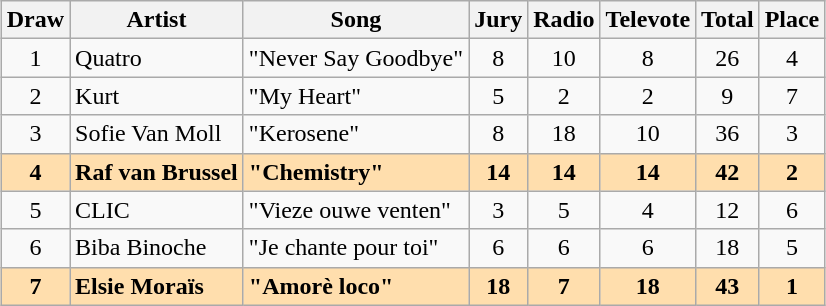<table class="sortable wikitable" style="margin: 1em auto 1em auto; text-align:center;">
<tr>
<th>Draw</th>
<th>Artist</th>
<th>Song</th>
<th>Jury</th>
<th>Radio</th>
<th>Televote</th>
<th>Total</th>
<th>Place</th>
</tr>
<tr>
<td>1</td>
<td align="left">Quatro</td>
<td align="left">"Never Say Goodbye"</td>
<td>8</td>
<td>10</td>
<td>8</td>
<td>26</td>
<td>4</td>
</tr>
<tr>
<td>2</td>
<td align="left">Kurt</td>
<td align="left">"My Heart"</td>
<td>5</td>
<td>2</td>
<td>2</td>
<td>9</td>
<td>7</td>
</tr>
<tr>
<td>3</td>
<td align="left">Sofie Van Moll</td>
<td align="left">"Kerosene"</td>
<td>8</td>
<td>18</td>
<td>10</td>
<td>36</td>
<td>3</td>
</tr>
<tr style="font-weight:bold;background:navajowhite;">
<td>4</td>
<td align="left">Raf van Brussel</td>
<td align="left">"Chemistry"</td>
<td>14</td>
<td>14</td>
<td>14</td>
<td>42</td>
<td>2</td>
</tr>
<tr>
<td>5</td>
<td align="left">CLIC</td>
<td align="left">"Vieze ouwe venten"</td>
<td>3</td>
<td>5</td>
<td>4</td>
<td>12</td>
<td>6</td>
</tr>
<tr>
<td>6</td>
<td align="left">Biba Binoche</td>
<td align="left">"Je chante pour toi"</td>
<td>6</td>
<td>6</td>
<td>6</td>
<td>18</td>
<td>5</td>
</tr>
<tr style="font-weight:bold;background:navajowhite;">
<td>7</td>
<td align="left">Elsie Moraïs</td>
<td align="left">"Amorè loco"</td>
<td>18</td>
<td>7</td>
<td>18</td>
<td>43</td>
<td>1</td>
</tr>
</table>
